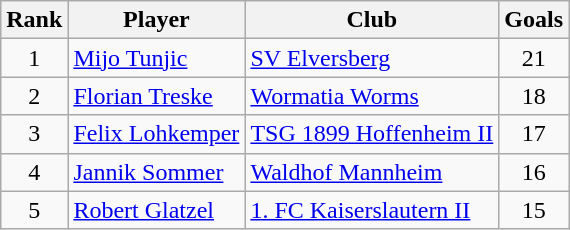<table class="wikitable sortable" style="text-align:center">
<tr>
<th>Rank</th>
<th>Player</th>
<th>Club</th>
<th>Goals</th>
</tr>
<tr>
<td>1</td>
<td align="left"> <a href='#'>Mijo Tunjic</a></td>
<td align="left"><a href='#'>SV Elversberg</a></td>
<td>21</td>
</tr>
<tr>
<td>2</td>
<td align="left"> <a href='#'>Florian Treske</a></td>
<td align="left"><a href='#'>Wormatia Worms</a></td>
<td>18</td>
</tr>
<tr>
<td>3</td>
<td align="left"> <a href='#'>Felix Lohkemper</a></td>
<td align="left"><a href='#'>TSG 1899 Hoffenheim II</a></td>
<td>17</td>
</tr>
<tr>
<td>4</td>
<td align="left"> <a href='#'>Jannik Sommer</a></td>
<td align="left"><a href='#'>Waldhof Mannheim</a></td>
<td>16</td>
</tr>
<tr>
<td>5</td>
<td align="left"> <a href='#'>Robert Glatzel</a></td>
<td align="left"><a href='#'>1. FC Kaiserslautern II</a></td>
<td>15</td>
</tr>
</table>
